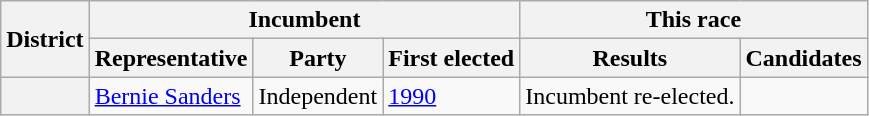<table class=wikitable>
<tr>
<th rowspan=2>District</th>
<th colspan=3>Incumbent</th>
<th colspan=2>This race</th>
</tr>
<tr>
<th>Representative</th>
<th>Party</th>
<th>First elected</th>
<th>Results</th>
<th>Candidates</th>
</tr>
<tr>
<th></th>
<td><a href='#'>Bernie Sanders</a></td>
<td>Independent</td>
<td><a href='#'>1990</a></td>
<td>Incumbent re-elected.</td>
<td nowrap><br></td>
</tr>
</table>
